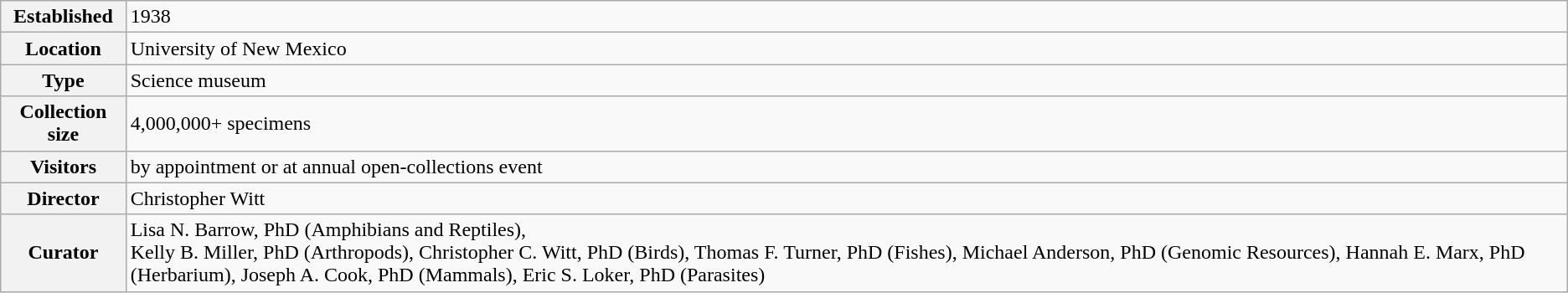<table class="wikitable">
<tr>
<th>Established</th>
<td>1938</td>
</tr>
<tr>
<th>Location</th>
<td>University of New Mexico</td>
</tr>
<tr>
<th>Type</th>
<td>Science museum</td>
</tr>
<tr>
<th>Collection size</th>
<td>4,000,000+ specimens</td>
</tr>
<tr>
<th>Visitors</th>
<td>by appointment or at annual open-collections event</td>
</tr>
<tr>
<th>Director</th>
<td>Christopher Witt</td>
</tr>
<tr>
<th>Curator</th>
<td>Lisa N. Barrow, PhD (Amphibians and Reptiles),<br>Kelly B. Miller, PhD (Arthropods),
Christopher C. Witt, PhD (Birds),
Thomas F. Turner, PhD (Fishes),
Michael Anderson, PhD (Genomic Resources),
Hannah E. Marx, PhD (Herbarium),
Joseph A. Cook, PhD (Mammals),
Eric S. Loker, PhD (Parasites)</td>
</tr>
</table>
